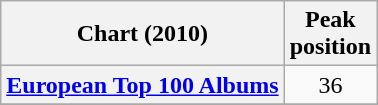<table class="wikitable sortable plainrowheaders" style="text-align:center">
<tr>
<th scope="col">Chart (2010)</th>
<th scope="col">Peak<br>position</th>
</tr>
<tr>
<th scope="row"><a href='#'>European Top 100 Albums</a></th>
<td>36</td>
</tr>
<tr>
</tr>
<tr>
</tr>
</table>
